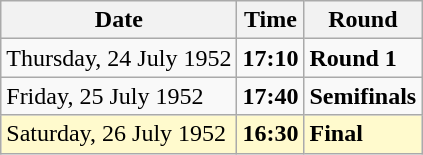<table class="wikitable">
<tr>
<th>Date</th>
<th>Time</th>
<th>Round</th>
</tr>
<tr>
<td>Thursday, 24 July 1952</td>
<td><strong>17:10</strong></td>
<td><strong>Round 1</strong></td>
</tr>
<tr>
<td>Friday, 25 July 1952</td>
<td><strong>17:40</strong></td>
<td><strong>Semifinals</strong></td>
</tr>
<tr style=background:lemonchiffon>
<td>Saturday, 26 July 1952</td>
<td><strong>16:30</strong></td>
<td><strong>Final</strong></td>
</tr>
</table>
